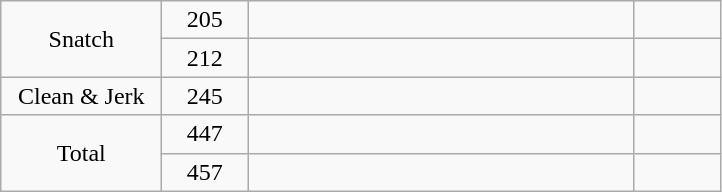<table class = "wikitable" style="text-align:center;">
<tr>
<td rowspan=2 width=100>Snatch</td>
<td width=50>205</td>
<td width=250 align=left></td>
<td width=50></td>
</tr>
<tr>
<td>212</td>
<td align=left></td>
<td></td>
</tr>
<tr>
<td>Clean & Jerk</td>
<td>245</td>
<td align=left></td>
<td></td>
</tr>
<tr>
<td rowspan=2>Total</td>
<td>447</td>
<td align=left></td>
<td></td>
</tr>
<tr>
<td>457</td>
<td align=left></td>
<td></td>
</tr>
</table>
